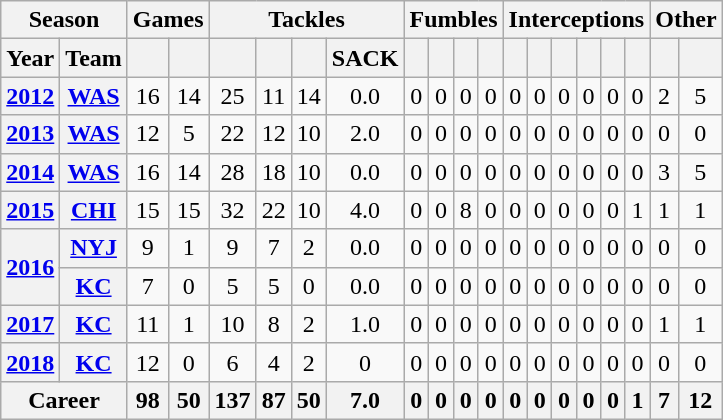<table class="wikitable" style="text-align:center">
<tr>
<th colspan=2>Season</th>
<th colspan=2>Games</th>
<th colspan=4>Tackles</th>
<th colspan=4>Fumbles</th>
<th colspan=6>Interceptions</th>
<th colspan=4>Other</th>
</tr>
<tr>
<th>Year</th>
<th>Team</th>
<th></th>
<th></th>
<th></th>
<th></th>
<th></th>
<th>SACK</th>
<th></th>
<th></th>
<th></th>
<th></th>
<th></th>
<th></th>
<th></th>
<th></th>
<th></th>
<th></th>
<th></th>
<th></th>
</tr>
<tr>
<th><a href='#'>2012</a></th>
<th><a href='#'>WAS</a></th>
<td>16</td>
<td>14</td>
<td>25</td>
<td>11</td>
<td>14</td>
<td>0.0</td>
<td>0</td>
<td>0</td>
<td>0</td>
<td>0</td>
<td>0</td>
<td>0</td>
<td>0</td>
<td>0</td>
<td>0</td>
<td>0</td>
<td>2</td>
<td>5</td>
</tr>
<tr>
<th><a href='#'>2013</a></th>
<th><a href='#'>WAS</a></th>
<td>12</td>
<td>5</td>
<td>22</td>
<td>12</td>
<td>10</td>
<td>2.0</td>
<td>0</td>
<td>0</td>
<td>0</td>
<td>0</td>
<td>0</td>
<td>0</td>
<td>0</td>
<td>0</td>
<td>0</td>
<td>0</td>
<td>0</td>
<td>0</td>
</tr>
<tr>
<th><a href='#'>2014</a></th>
<th><a href='#'>WAS</a></th>
<td>16</td>
<td>14</td>
<td>28</td>
<td>18</td>
<td>10</td>
<td>0.0</td>
<td>0</td>
<td>0</td>
<td>0</td>
<td>0</td>
<td>0</td>
<td>0</td>
<td>0</td>
<td>0</td>
<td>0</td>
<td>0</td>
<td>3</td>
<td>5</td>
</tr>
<tr>
<th><a href='#'>2015</a></th>
<th><a href='#'>CHI</a></th>
<td>15</td>
<td>15</td>
<td>32</td>
<td>22</td>
<td>10</td>
<td>4.0</td>
<td>0</td>
<td>0</td>
<td>8</td>
<td>0</td>
<td>0</td>
<td>0</td>
<td>0</td>
<td>0</td>
<td>0</td>
<td>1</td>
<td>1</td>
<td>1</td>
</tr>
<tr>
<th rowspan=2><a href='#'>2016</a></th>
<th><a href='#'>NYJ</a></th>
<td>9</td>
<td>1</td>
<td>9</td>
<td>7</td>
<td>2</td>
<td>0.0</td>
<td>0</td>
<td>0</td>
<td>0</td>
<td>0</td>
<td>0</td>
<td>0</td>
<td>0</td>
<td>0</td>
<td>0</td>
<td>0</td>
<td>0</td>
<td>0</td>
</tr>
<tr>
<th><a href='#'>KC</a></th>
<td>7</td>
<td>0</td>
<td>5</td>
<td>5</td>
<td>0</td>
<td>0.0</td>
<td>0</td>
<td>0</td>
<td>0</td>
<td>0</td>
<td>0</td>
<td>0</td>
<td>0</td>
<td>0</td>
<td>0</td>
<td>0</td>
<td>0</td>
<td>0</td>
</tr>
<tr>
<th><a href='#'>2017</a></th>
<th><a href='#'>KC</a></th>
<td>11</td>
<td>1</td>
<td>10</td>
<td>8</td>
<td>2</td>
<td>1.0</td>
<td>0</td>
<td>0</td>
<td>0</td>
<td>0</td>
<td>0</td>
<td>0</td>
<td>0</td>
<td>0</td>
<td>0</td>
<td>0</td>
<td>1</td>
<td>1</td>
</tr>
<tr>
<th><a href='#'>2018</a></th>
<th><a href='#'>KC</a></th>
<td>12</td>
<td>0</td>
<td>6</td>
<td>4</td>
<td>2</td>
<td>0</td>
<td>0</td>
<td>0</td>
<td>0</td>
<td>0</td>
<td>0</td>
<td>0</td>
<td>0</td>
<td>0</td>
<td>0</td>
<td>0</td>
<td>0</td>
<td>0</td>
</tr>
<tr>
<th colspan=2>Career</th>
<th>98</th>
<th>50</th>
<th>137</th>
<th>87</th>
<th>50</th>
<th>7.0</th>
<th>0</th>
<th>0</th>
<th>0</th>
<th>0</th>
<th>0</th>
<th>0</th>
<th>0</th>
<th>0</th>
<th>0</th>
<th>1</th>
<th>7</th>
<th>12</th>
</tr>
</table>
